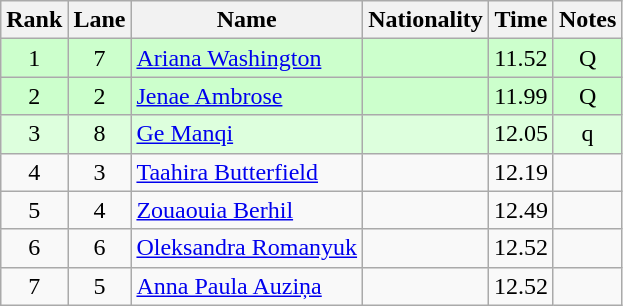<table class="wikitable sortable" style="text-align:center">
<tr>
<th>Rank</th>
<th>Lane</th>
<th>Name</th>
<th>Nationality</th>
<th>Time</th>
<th>Notes</th>
</tr>
<tr bgcolor=ccffcc>
<td>1</td>
<td>7</td>
<td align=left><a href='#'>Ariana Washington</a></td>
<td align=left></td>
<td>11.52</td>
<td>Q</td>
</tr>
<tr bgcolor=ccffcc>
<td>2</td>
<td>2</td>
<td align=left><a href='#'>Jenae Ambrose</a></td>
<td align=left></td>
<td>11.99</td>
<td>Q</td>
</tr>
<tr bgcolor=ddffdd>
<td>3</td>
<td>8</td>
<td align=left><a href='#'>Ge Manqi</a></td>
<td align=left></td>
<td>12.05</td>
<td>q</td>
</tr>
<tr>
<td>4</td>
<td>3</td>
<td align=left><a href='#'>Taahira Butterfield</a></td>
<td align=left></td>
<td>12.19</td>
<td></td>
</tr>
<tr>
<td>5</td>
<td>4</td>
<td align=left><a href='#'>Zouaouia Berhil</a></td>
<td align=left></td>
<td>12.49</td>
<td></td>
</tr>
<tr>
<td>6</td>
<td>6</td>
<td align=left><a href='#'>Oleksandra Romanyuk</a></td>
<td align=left></td>
<td>12.52</td>
<td></td>
</tr>
<tr>
<td>7</td>
<td>5</td>
<td align=left><a href='#'>Anna Paula Auziņa</a></td>
<td align=left></td>
<td>12.52</td>
<td></td>
</tr>
</table>
